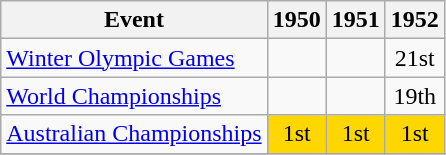<table class="wikitable">
<tr>
<th>Event</th>
<th>1950</th>
<th>1951</th>
<th>1952</th>
</tr>
<tr>
<td><a href='#'>Winter Olympic Games</a></td>
<td></td>
<td></td>
<td align="center">21st</td>
</tr>
<tr>
<td><a href='#'>World Championships</a></td>
<td></td>
<td></td>
<td align="center">19th</td>
</tr>
<tr>
<td><a href='#'>Australian Championships</a></td>
<td align="center" bgcolor="gold">1st</td>
<td align="center" bgcolor="gold">1st</td>
<td align="center" bgcolor="gold">1st</td>
</tr>
<tr>
</tr>
</table>
